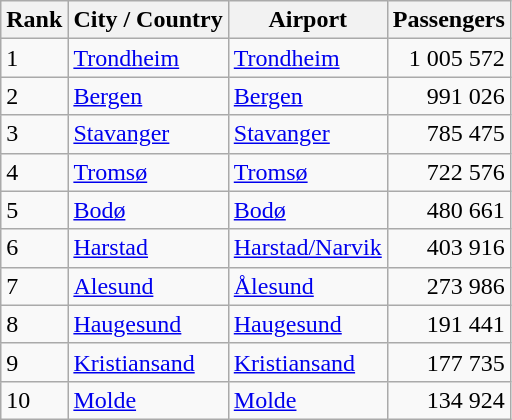<table class="wikitable sortable">
<tr>
<th>Rank</th>
<th>City / Country</th>
<th>Airport</th>
<th>Passengers</th>
</tr>
<tr>
<td>1</td>
<td><a href='#'>Trondheim</a></td>
<td><a href='#'>Trondheim</a></td>
<td align=right>1 005 572</td>
</tr>
<tr>
<td>2</td>
<td><a href='#'>Bergen</a></td>
<td><a href='#'>Bergen</a></td>
<td align=right>991 026</td>
</tr>
<tr>
<td>3</td>
<td><a href='#'>Stavanger</a></td>
<td><a href='#'>Stavanger</a></td>
<td align=right>785 475</td>
</tr>
<tr>
<td>4</td>
<td><a href='#'>Tromsø</a></td>
<td><a href='#'>Tromsø</a></td>
<td align=right>722 576</td>
</tr>
<tr>
<td>5</td>
<td><a href='#'>Bodø</a></td>
<td><a href='#'>Bodø</a> <br></td>
<td align=right>480 661</td>
</tr>
<tr>
<td>6</td>
<td><a href='#'>Harstad</a></td>
<td><a href='#'>Harstad/Narvik</a><br></td>
<td align=right>403 916</td>
</tr>
<tr>
<td>7</td>
<td><a href='#'>Alesund</a></td>
<td><a href='#'>Ålesund</a></td>
<td align=right>273 986</td>
</tr>
<tr>
<td>8</td>
<td><a href='#'>Haugesund</a></td>
<td><a href='#'>Haugesund</a></td>
<td align=right>191 441</td>
</tr>
<tr>
<td>9</td>
<td><a href='#'>Kristiansand</a></td>
<td><a href='#'>Kristiansand</a></td>
<td align=right>177 735</td>
</tr>
<tr>
<td>10</td>
<td><a href='#'>Molde</a></td>
<td><a href='#'>Molde</a></td>
<td align=right>134 924</td>
</tr>
</table>
